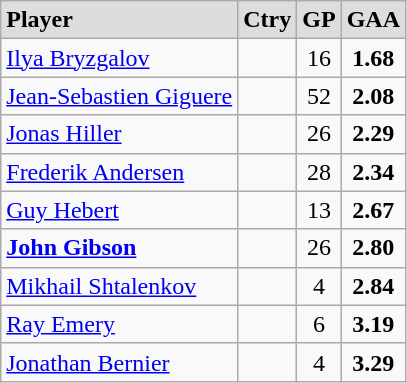<table class="wikitable">
<tr align="center" style="font-weight:bold; background-color:#dddddd;" |>
<td align="left">Player</td>
<td>Ctry</td>
<td>GP</td>
<td>GAA</td>
</tr>
<tr align="center">
<td align="left"><a href='#'>Ilya Bryzgalov</a></td>
<td></td>
<td>16</td>
<td><strong>1.68</strong></td>
</tr>
<tr align="center">
<td align="left"><a href='#'>Jean-Sebastien Giguere</a></td>
<td></td>
<td>52</td>
<td><strong>2.08</strong></td>
</tr>
<tr align="center">
<td align="left"><a href='#'>Jonas Hiller</a></td>
<td></td>
<td>26</td>
<td><strong>2.29</strong></td>
</tr>
<tr align="center">
<td align="left"><a href='#'>Frederik Andersen</a></td>
<td></td>
<td>28</td>
<td><strong>2.34</strong></td>
</tr>
<tr align="center">
<td align="left"><a href='#'>Guy Hebert</a></td>
<td></td>
<td>13</td>
<td><strong>2.67</strong></td>
</tr>
<tr align="center">
<td align="left"><strong><a href='#'>John Gibson</a></strong></td>
<td></td>
<td>26</td>
<td><strong>2.80</strong></td>
</tr>
<tr align="center">
<td align="left"><a href='#'>Mikhail Shtalenkov</a></td>
<td></td>
<td>4</td>
<td><strong>2.84</strong></td>
</tr>
<tr align="center">
<td align="left"><a href='#'>Ray Emery</a></td>
<td></td>
<td>6</td>
<td><strong>3.19</strong></td>
</tr>
<tr align="center">
<td align="left"><a href='#'>Jonathan Bernier</a></td>
<td></td>
<td>4</td>
<td><strong>3.29</strong></td>
</tr>
</table>
